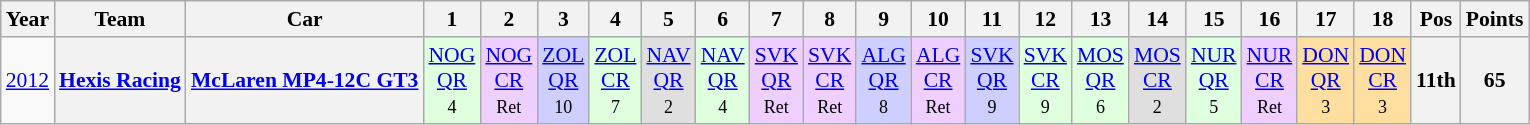<table class="wikitable" border="1" style="text-align:center; font-size:90%;">
<tr>
<th>Year</th>
<th>Team</th>
<th>Car</th>
<th>1</th>
<th>2</th>
<th>3</th>
<th>4</th>
<th>5</th>
<th>6</th>
<th>7</th>
<th>8</th>
<th>9</th>
<th>10</th>
<th>11</th>
<th>12</th>
<th>13</th>
<th>14</th>
<th>15</th>
<th>16</th>
<th>17</th>
<th>18</th>
<th>Pos</th>
<th>Points</th>
</tr>
<tr>
<td><a href='#'>2012</a></td>
<th><a href='#'>Hexis Racing</a></th>
<th><a href='#'>McLaren MP4-12C GT3</a></th>
<td style="background:#DFFFDF;"><a href='#'>NOG<br>QR</a><br><small>4<br></small></td>
<td style="background:#EFCFFF;"><a href='#'>NOG<br>CR</a><br><small>Ret<br></small></td>
<td style="background:#CFCFFF;"><a href='#'>ZOL<br>QR</a><br><small>10<br></small></td>
<td style="background:#DFFFDF;"><a href='#'>ZOL<br>CR</a><br><small>7<br></small></td>
<td style="background:#DFDFDF;"><a href='#'>NAV<br>QR</a><br><small>2<br></small></td>
<td style="background:#DFFFDF;"><a href='#'>NAV<br>QR</a><br><small>4<br></small></td>
<td style="background:#EFCFFF;"><a href='#'>SVK<br>QR</a><br><small>Ret<br></small></td>
<td style="background:#EFCFFF;"><a href='#'>SVK<br>CR</a><br><small>Ret<br></small></td>
<td style="background:#CFCFFF;"><a href='#'>ALG<br>QR</a><br><small>8<br></small></td>
<td style="background:#EFCFFF;"><a href='#'>ALG<br>CR</a><br><small>Ret<br></small></td>
<td style="background:#CFCFFF;"><a href='#'>SVK<br>QR</a><br><small>9<br></small></td>
<td style="background:#DFFFDF;"><a href='#'>SVK<br>CR</a><br><small>9<br></small></td>
<td style="background:#DFFFDF;"><a href='#'>MOS<br>QR</a><br><small>6<br></small></td>
<td style="background:#DFDFDF;"><a href='#'>MOS<br>CR</a><br><small>2<br></small></td>
<td style="background:#DFFFDF;"><a href='#'>NUR<br>QR</a><br><small>5<br></small></td>
<td style="background:#EFCFFF;"><a href='#'>NUR<br>CR</a><br><small>Ret<br></small></td>
<td style="background:#FFDF9F;"><a href='#'>DON<br>QR</a><br><small>3<br></small></td>
<td style="background:#FFDF9F;"><a href='#'>DON<br>CR</a><br><small>3<br></small></td>
<th>11th</th>
<th>65</th>
</tr>
</table>
